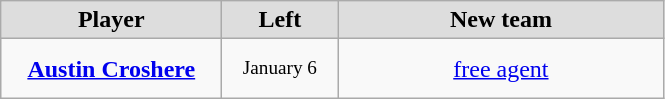<table class="wikitable" style="text-align: center">
<tr align="center"  bgcolor="#dddddd">
<td style="width:140px"><strong>Player</strong></td>
<td style="width:70px"><strong>Left</strong></td>
<td style="width:210px"><strong>New team</strong></td>
</tr>
<tr style="height:40px">
<td><strong><a href='#'>Austin Croshere</a></strong></td>
<td style="font-size: 80%">January 6</td>
<td><a href='#'>free agent</a></td>
</tr>
</table>
